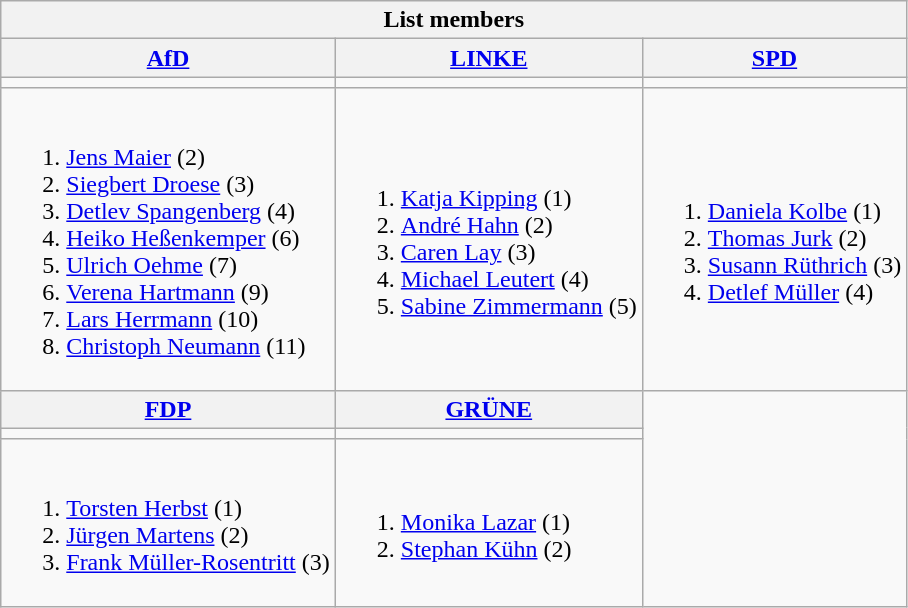<table class=wikitable>
<tr>
<th colspan=3>List members</th>
</tr>
<tr>
<th><a href='#'>AfD</a></th>
<th><a href='#'>LINKE</a></th>
<th><a href='#'>SPD</a></th>
</tr>
<tr>
<td bgcolor=></td>
<td bgcolor=></td>
<td bgcolor=></td>
</tr>
<tr>
<td><br><ol><li><a href='#'>Jens Maier</a> (2)</li><li><a href='#'>Siegbert Droese</a> (3)</li><li><a href='#'>Detlev Spangenberg</a> (4)</li><li><a href='#'>Heiko Heßenkemper</a> (6)</li><li><a href='#'>Ulrich Oehme</a> (7)</li><li><a href='#'>Verena Hartmann</a> (9)</li><li><a href='#'>Lars Herrmann</a> (10)</li><li><a href='#'>Christoph Neumann</a> (11)</li></ol></td>
<td><br><ol><li><a href='#'>Katja Kipping</a> (1)</li><li><a href='#'>André Hahn</a> (2)</li><li><a href='#'>Caren Lay</a> (3)</li><li><a href='#'>Michael Leutert</a> (4)</li><li><a href='#'>Sabine Zimmermann</a> (5)</li></ol></td>
<td><br><ol><li><a href='#'>Daniela Kolbe</a> (1)</li><li><a href='#'>Thomas Jurk</a> (2)</li><li><a href='#'>Susann Rüthrich</a> (3)</li><li><a href='#'>Detlef Müller</a> (4)</li></ol></td>
</tr>
<tr>
<th><a href='#'>FDP</a></th>
<th><a href='#'>GRÜNE</a></th>
</tr>
<tr>
<td bgcolor=></td>
<td bgcolor=></td>
</tr>
<tr>
<td><br><ol><li><a href='#'>Torsten Herbst</a> (1)</li><li><a href='#'>Jürgen Martens</a> (2)</li><li><a href='#'>Frank Müller-Rosentritt</a> (3)</li></ol></td>
<td><br><ol><li><a href='#'>Monika Lazar</a> (1)</li><li><a href='#'>Stephan Kühn</a> (2)</li></ol></td>
</tr>
</table>
